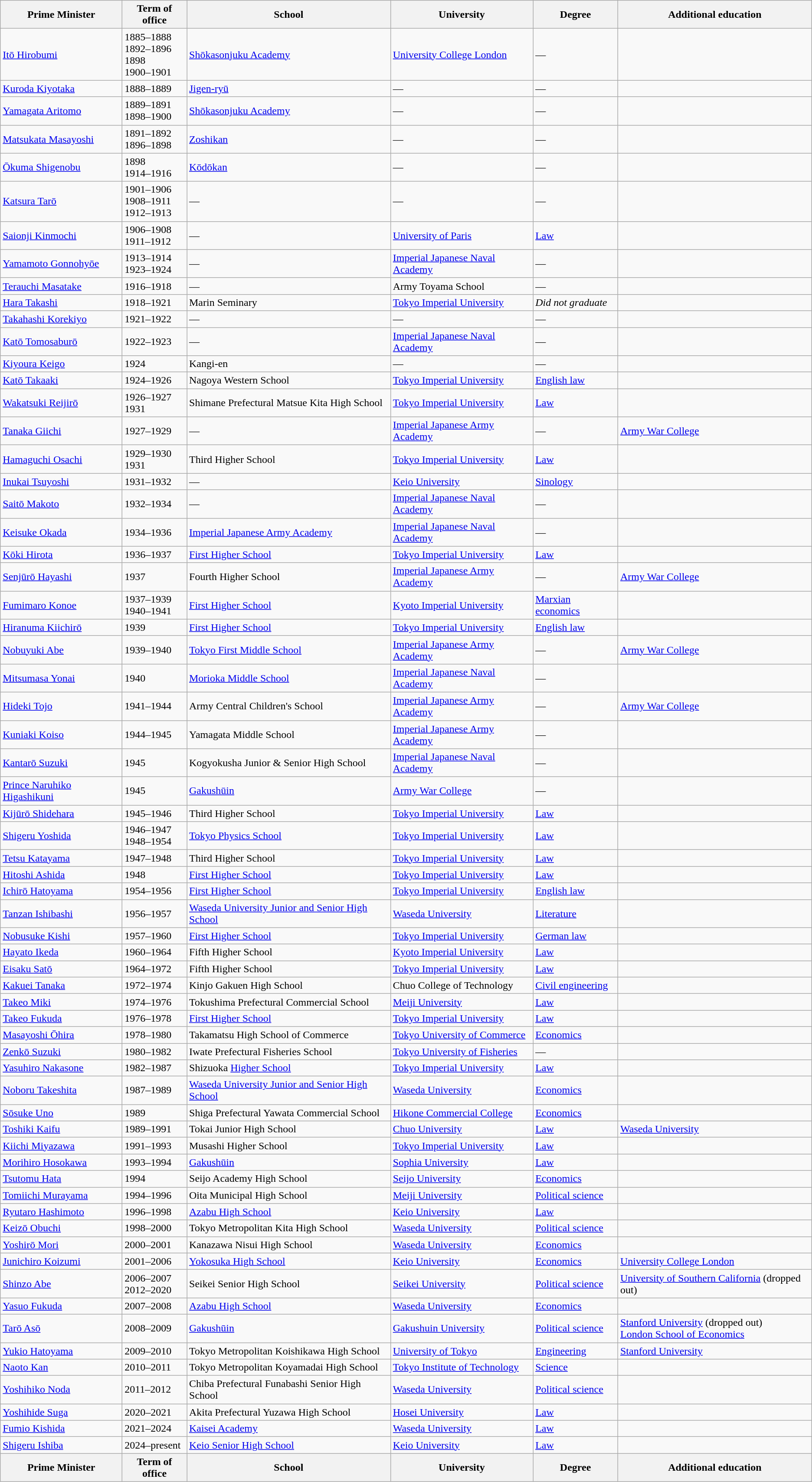<table class="sortable wikitable">
<tr>
<th>Prime Minister</th>
<th>Term of office</th>
<th>School</th>
<th>University</th>
<th>Degree</th>
<th>Additional education</th>
</tr>
<tr>
<td><a href='#'>Itō Hirobumi</a></td>
<td>1885–1888<br>1892–1896<br>1898<br>1900–1901</td>
<td><a href='#'>Shōkasonjuku Academy</a></td>
<td><a href='#'>University College London</a></td>
<td>—</td>
<td></td>
</tr>
<tr>
<td><a href='#'>Kuroda Kiyotaka</a></td>
<td>1888–1889</td>
<td><a href='#'>Jigen-ryū</a></td>
<td>—</td>
<td>—</td>
<td></td>
</tr>
<tr>
<td><a href='#'>Yamagata Aritomo</a></td>
<td>1889–1891<br>1898–1900</td>
<td><a href='#'>Shōkasonjuku Academy</a></td>
<td>—</td>
<td>—</td>
<td></td>
</tr>
<tr>
<td><a href='#'>Matsukata Masayoshi</a></td>
<td>1891–1892<br>1896–1898</td>
<td><a href='#'>Zoshikan</a></td>
<td>—</td>
<td>—</td>
<td></td>
</tr>
<tr>
<td><a href='#'>Ōkuma Shigenobu</a></td>
<td>1898<br>1914–1916</td>
<td><a href='#'>Kōdōkan</a></td>
<td>—</td>
<td>—</td>
<td></td>
</tr>
<tr>
<td><a href='#'>Katsura Tarō</a></td>
<td>1901–1906<br>1908–1911<br>1912–1913</td>
<td>—</td>
<td>—</td>
<td>—</td>
<td></td>
</tr>
<tr>
<td><a href='#'>Saionji Kinmochi</a></td>
<td>1906–1908<br>1911–1912</td>
<td>—</td>
<td><a href='#'>University of Paris</a></td>
<td><a href='#'>Law</a></td>
<td></td>
</tr>
<tr>
<td><a href='#'>Yamamoto Gonnohyōe</a></td>
<td>1913–1914<br>1923–1924</td>
<td>—</td>
<td><a href='#'>Imperial Japanese Naval Academy</a></td>
<td>—</td>
<td></td>
</tr>
<tr>
<td><a href='#'>Terauchi Masatake</a></td>
<td>1916–1918</td>
<td>—</td>
<td>Army Toyama School</td>
<td>—</td>
<td></td>
</tr>
<tr>
<td><a href='#'>Hara Takashi</a></td>
<td>1918–1921</td>
<td>Marin Seminary</td>
<td><a href='#'>Tokyo Imperial University</a></td>
<td><em>Did not graduate</em></td>
<td></td>
</tr>
<tr>
<td><a href='#'>Takahashi Korekiyo</a></td>
<td>1921–1922</td>
<td>—</td>
<td>—</td>
<td>—</td>
<td></td>
</tr>
<tr>
<td><a href='#'>Katō Tomosaburō</a></td>
<td>1922–1923</td>
<td>—</td>
<td><a href='#'>Imperial Japanese Naval Academy</a></td>
<td>—</td>
<td></td>
</tr>
<tr>
<td><a href='#'>Kiyoura Keigo</a></td>
<td>1924</td>
<td>Kangi-en</td>
<td>—</td>
<td>—</td>
<td></td>
</tr>
<tr>
<td><a href='#'>Katō Takaaki</a></td>
<td>1924–1926</td>
<td>Nagoya Western School</td>
<td><a href='#'>Tokyo Imperial University</a></td>
<td><a href='#'>English law</a></td>
<td></td>
</tr>
<tr>
<td><a href='#'>Wakatsuki Reijirō</a></td>
<td>1926–1927<br>1931 </td>
<td>Shimane Prefectural Matsue Kita High School</td>
<td><a href='#'>Tokyo Imperial University</a></td>
<td><a href='#'>Law</a></td>
<td></td>
</tr>
<tr>
<td><a href='#'>Tanaka Giichi</a></td>
<td>1927–1929</td>
<td>—</td>
<td><a href='#'>Imperial Japanese Army Academy</a></td>
<td>—</td>
<td><a href='#'>Army War College</a></td>
</tr>
<tr>
<td><a href='#'>Hamaguchi Osachi</a></td>
<td>1929–1930<br>1931</td>
<td>Third Higher School</td>
<td><a href='#'>Tokyo Imperial University</a></td>
<td><a href='#'>Law</a></td>
<td></td>
</tr>
<tr>
<td><a href='#'>Inukai Tsuyoshi</a></td>
<td>1931–1932</td>
<td>—</td>
<td><a href='#'>Keio University</a></td>
<td><a href='#'>Sinology</a></td>
<td></td>
</tr>
<tr>
<td><a href='#'>Saitō Makoto</a></td>
<td>1932–1934</td>
<td>—</td>
<td><a href='#'>Imperial Japanese Naval Academy</a></td>
<td>—</td>
<td></td>
</tr>
<tr>
<td><a href='#'>Keisuke Okada</a></td>
<td>1934–1936</td>
<td><a href='#'>Imperial Japanese Army Academy</a></td>
<td><a href='#'>Imperial Japanese Naval Academy</a></td>
<td>—</td>
<td></td>
</tr>
<tr>
<td><a href='#'>Kōki Hirota</a></td>
<td>1936–1937</td>
<td><a href='#'>First Higher School</a></td>
<td><a href='#'>Tokyo Imperial University</a></td>
<td><a href='#'>Law</a></td>
<td></td>
</tr>
<tr>
<td><a href='#'>Senjūrō Hayashi</a></td>
<td>1937</td>
<td>Fourth Higher School</td>
<td><a href='#'>Imperial Japanese Army Academy</a></td>
<td>—</td>
<td><a href='#'>Army War College</a></td>
</tr>
<tr>
<td><a href='#'>Fumimaro Konoe</a></td>
<td>1937–1939<br>1940–1941</td>
<td><a href='#'>First Higher School</a></td>
<td><a href='#'>Kyoto Imperial University</a></td>
<td><a href='#'>Marxian economics</a></td>
<td></td>
</tr>
<tr>
<td><a href='#'>Hiranuma Kiichirō</a></td>
<td>1939</td>
<td><a href='#'>First Higher School</a></td>
<td><a href='#'>Tokyo Imperial University</a></td>
<td><a href='#'>English law</a></td>
<td></td>
</tr>
<tr>
<td><a href='#'>Nobuyuki Abe</a></td>
<td>1939–1940</td>
<td><a href='#'>Tokyo First Middle School</a></td>
<td><a href='#'>Imperial Japanese Army Academy</a></td>
<td>—</td>
<td><a href='#'>Army War College</a></td>
</tr>
<tr>
<td><a href='#'>Mitsumasa Yonai</a></td>
<td>1940</td>
<td><a href='#'>Morioka Middle School</a></td>
<td><a href='#'>Imperial Japanese Naval Academy</a></td>
<td>—</td>
<td></td>
</tr>
<tr>
<td><a href='#'>Hideki Tojo</a></td>
<td>1941–1944</td>
<td>Army Central Children's School</td>
<td><a href='#'>Imperial Japanese Army Academy</a></td>
<td>—</td>
<td><a href='#'>Army War College</a></td>
</tr>
<tr>
<td><a href='#'>Kuniaki Koiso</a></td>
<td>1944–1945</td>
<td>Yamagata Middle School</td>
<td><a href='#'>Imperial Japanese Army Academy</a></td>
<td>—</td>
<td></td>
</tr>
<tr>
<td><a href='#'>Kantarō Suzuki</a></td>
<td>1945</td>
<td>Kogyokusha Junior & Senior High School</td>
<td><a href='#'>Imperial Japanese Naval Academy</a></td>
<td>—</td>
<td></td>
</tr>
<tr>
<td><a href='#'>Prince Naruhiko Higashikuni</a></td>
<td>1945</td>
<td><a href='#'>Gakushūin</a></td>
<td><a href='#'>Army War College</a></td>
<td>—</td>
<td></td>
</tr>
<tr>
<td><a href='#'>Kijūrō Shidehara</a></td>
<td>1945–1946</td>
<td>Third Higher School</td>
<td><a href='#'>Tokyo Imperial University</a></td>
<td><a href='#'>Law</a></td>
<td></td>
</tr>
<tr>
<td><a href='#'>Shigeru Yoshida</a></td>
<td>1946–1947<br>1948–1954</td>
<td><a href='#'>Tokyo Physics School</a></td>
<td><a href='#'>Tokyo Imperial University</a></td>
<td><a href='#'>Law</a></td>
<td></td>
</tr>
<tr>
<td><a href='#'>Tetsu Katayama</a></td>
<td>1947–1948</td>
<td>Third Higher School</td>
<td><a href='#'>Tokyo Imperial University</a></td>
<td><a href='#'>Law</a></td>
<td></td>
</tr>
<tr>
<td><a href='#'>Hitoshi Ashida</a></td>
<td>1948</td>
<td><a href='#'>First Higher School</a></td>
<td><a href='#'>Tokyo Imperial University</a></td>
<td><a href='#'>Law</a></td>
<td></td>
</tr>
<tr>
<td><a href='#'>Ichirō Hatoyama</a></td>
<td>1954–1956</td>
<td><a href='#'>First Higher School</a></td>
<td><a href='#'>Tokyo Imperial University</a></td>
<td><a href='#'>English law</a></td>
<td></td>
</tr>
<tr>
<td><a href='#'>Tanzan Ishibashi</a></td>
<td>1956–1957</td>
<td><a href='#'>Waseda University Junior and Senior High School</a></td>
<td><a href='#'>Waseda University</a></td>
<td><a href='#'>Literature</a></td>
<td></td>
</tr>
<tr>
<td><a href='#'>Nobusuke Kishi</a></td>
<td>1957–1960</td>
<td><a href='#'>First Higher School</a></td>
<td><a href='#'>Tokyo Imperial University</a></td>
<td><a href='#'>German law</a></td>
<td></td>
</tr>
<tr>
<td><a href='#'>Hayato Ikeda</a></td>
<td>1960–1964</td>
<td>Fifth Higher School</td>
<td><a href='#'>Kyoto Imperial University</a></td>
<td><a href='#'>Law</a></td>
<td></td>
</tr>
<tr>
<td><a href='#'>Eisaku Satō</a></td>
<td>1964–1972</td>
<td>Fifth Higher School</td>
<td><a href='#'>Tokyo Imperial University</a></td>
<td><a href='#'>Law</a></td>
<td></td>
</tr>
<tr>
<td><a href='#'>Kakuei Tanaka</a></td>
<td>1972–1974</td>
<td>Kinjo Gakuen High School</td>
<td>Chuo College of Technology</td>
<td><a href='#'>Civil engineering</a></td>
<td></td>
</tr>
<tr>
<td><a href='#'>Takeo Miki</a></td>
<td>1974–1976</td>
<td>Tokushima Prefectural Commercial School</td>
<td><a href='#'>Meiji University</a></td>
<td><a href='#'>Law</a></td>
<td></td>
</tr>
<tr>
<td><a href='#'>Takeo Fukuda</a></td>
<td>1976–1978</td>
<td><a href='#'>First Higher School</a></td>
<td><a href='#'>Tokyo Imperial University</a></td>
<td><a href='#'>Law</a></td>
<td></td>
</tr>
<tr>
<td><a href='#'>Masayoshi Ōhira</a></td>
<td>1978–1980</td>
<td>Takamatsu High School of Commerce</td>
<td><a href='#'>Tokyo University of Commerce</a></td>
<td><a href='#'>Economics</a></td>
<td></td>
</tr>
<tr>
<td><a href='#'>Zenkō Suzuki</a></td>
<td>1980–1982</td>
<td>Iwate Prefectural Fisheries School</td>
<td><a href='#'>Tokyo University of Fisheries</a></td>
<td>—</td>
<td></td>
</tr>
<tr>
<td><a href='#'>Yasuhiro Nakasone</a></td>
<td>1982–1987</td>
<td>Shizuoka <a href='#'>Higher School</a></td>
<td><a href='#'>Tokyo Imperial University</a></td>
<td><a href='#'>Law</a></td>
<td></td>
</tr>
<tr>
<td><a href='#'>Noboru Takeshita</a></td>
<td>1987–1989</td>
<td><a href='#'>Waseda University Junior and Senior High School</a></td>
<td><a href='#'>Waseda University</a></td>
<td><a href='#'>Economics</a></td>
<td></td>
</tr>
<tr>
<td><a href='#'>Sōsuke Uno</a></td>
<td>1989</td>
<td>Shiga Prefectural Yawata Commercial School</td>
<td><a href='#'>Hikone Commercial College</a></td>
<td><a href='#'>Economics</a></td>
<td></td>
</tr>
<tr>
<td><a href='#'>Toshiki Kaifu</a></td>
<td>1989–1991</td>
<td>Tokai Junior High School</td>
<td><a href='#'>Chuo University</a></td>
<td><a href='#'>Law</a></td>
<td><a href='#'>Waseda University</a></td>
</tr>
<tr>
<td><a href='#'>Kiichi Miyazawa</a></td>
<td>1991–1993</td>
<td>Musashi Higher School</td>
<td><a href='#'>Tokyo Imperial University</a></td>
<td><a href='#'>Law</a></td>
<td></td>
</tr>
<tr>
<td><a href='#'>Morihiro Hosokawa</a></td>
<td>1993–1994</td>
<td><a href='#'>Gakushūin</a></td>
<td><a href='#'>Sophia University</a></td>
<td><a href='#'>Law</a></td>
<td></td>
</tr>
<tr>
<td><a href='#'>Tsutomu Hata</a></td>
<td>1994</td>
<td>Seijo Academy High School</td>
<td><a href='#'>Seijo University</a></td>
<td><a href='#'>Economics</a></td>
<td></td>
</tr>
<tr>
<td><a href='#'>Tomiichi Murayama</a></td>
<td>1994–1996</td>
<td>Oita Municipal High School</td>
<td><a href='#'>Meiji University</a></td>
<td><a href='#'>Political science</a></td>
<td></td>
</tr>
<tr>
<td><a href='#'>Ryutaro Hashimoto</a></td>
<td>1996–1998</td>
<td><a href='#'>Azabu High School</a></td>
<td><a href='#'>Keio University</a></td>
<td><a href='#'>Law</a></td>
<td></td>
</tr>
<tr>
<td><a href='#'>Keizō Obuchi</a></td>
<td>1998–2000</td>
<td>Tokyo Metropolitan Kita High School</td>
<td><a href='#'>Waseda University</a></td>
<td><a href='#'>Political science</a></td>
<td></td>
</tr>
<tr>
<td><a href='#'>Yoshirō Mori</a></td>
<td>2000–2001</td>
<td>Kanazawa Nisui High School</td>
<td><a href='#'>Waseda University</a></td>
<td><a href='#'>Economics</a></td>
<td></td>
</tr>
<tr>
<td><a href='#'>Junichiro Koizumi</a></td>
<td>2001–2006</td>
<td><a href='#'>Yokosuka High School</a></td>
<td><a href='#'>Keio University</a></td>
<td><a href='#'>Economics</a></td>
<td><a href='#'>University College London</a></td>
</tr>
<tr>
<td><a href='#'>Shinzo Abe</a></td>
<td>2006–2007<br>2012–2020</td>
<td>Seikei Senior High School</td>
<td><a href='#'>Seikei University</a></td>
<td><a href='#'>Political science</a></td>
<td><a href='#'>University of Southern California</a> (dropped out)</td>
</tr>
<tr>
<td><a href='#'>Yasuo Fukuda</a></td>
<td>2007–2008</td>
<td><a href='#'>Azabu High School</a></td>
<td><a href='#'>Waseda University</a></td>
<td><a href='#'>Economics</a></td>
<td></td>
</tr>
<tr>
<td><a href='#'>Tarō Asō</a></td>
<td>2008–2009</td>
<td><a href='#'>Gakushūin</a></td>
<td><a href='#'>Gakushuin University</a></td>
<td><a href='#'>Political science</a></td>
<td><a href='#'>Stanford University</a> (dropped out)<br><a href='#'>London School of Economics</a></td>
</tr>
<tr>
<td><a href='#'>Yukio Hatoyama</a></td>
<td>2009–2010</td>
<td>Tokyo Metropolitan Koishikawa High School</td>
<td><a href='#'>University of Tokyo</a></td>
<td><a href='#'>Engineering</a></td>
<td><a href='#'>Stanford University</a></td>
</tr>
<tr>
<td><a href='#'>Naoto Kan</a></td>
<td>2010–2011</td>
<td>Tokyo Metropolitan Koyamadai High School</td>
<td><a href='#'>Tokyo Institute of Technology</a></td>
<td><a href='#'>Science</a></td>
<td></td>
</tr>
<tr>
<td><a href='#'>Yoshihiko Noda</a></td>
<td>2011–2012</td>
<td>Chiba Prefectural Funabashi Senior High School</td>
<td><a href='#'>Waseda University</a></td>
<td><a href='#'>Political science</a></td>
<td></td>
</tr>
<tr>
<td><a href='#'>Yoshihide Suga</a></td>
<td>2020–2021</td>
<td>Akita Prefectural Yuzawa High School</td>
<td><a href='#'>Hosei University</a></td>
<td><a href='#'>Law</a></td>
<td></td>
</tr>
<tr>
<td><a href='#'>Fumio Kishida</a></td>
<td>2021–2024</td>
<td><a href='#'>Kaisei Academy</a></td>
<td><a href='#'>Waseda University</a></td>
<td><a href='#'>Law</a></td>
<td></td>
</tr>
<tr>
<td><a href='#'>Shigeru Ishiba</a></td>
<td>2024–present</td>
<td><a href='#'>Keio Senior High School</a></td>
<td><a href='#'>Keio University</a></td>
<td><a href='#'>Law</a></td>
<td></td>
</tr>
<tr class="sortbottom" style="text-align:left">
<th>Prime Minister</th>
<th>Term of office</th>
<th>School</th>
<th>University</th>
<th>Degree</th>
<th>Additional education</th>
</tr>
</table>
